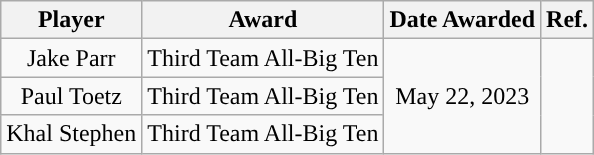<table class="wikitable sortable sortable" style="text-align: center">
<tr align=center>
<th>Player</th>
<th>Award</th>
<th>Date Awarded</th>
<th>Ref.</th>
</tr>
<tr>
<td>Jake Parr</td>
<td rowspan="1">Third Team All-Big Ten</td>
<td rowspan="3">May 22, 2023</td>
<td rowspan="3"></td>
</tr>
<tr>
<td>Paul Toetz</td>
<td rowspan="1">Third Team All-Big Ten</td>
</tr>
<tr>
<td>Khal Stephen</td>
<td rowspan="1">Third Team All-Big Ten</td>
</tr>
</table>
